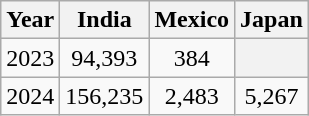<table class="wikitable"style="text-align:center;">
<tr>
<th>Year</th>
<th>India</th>
<th>Mexico</th>
<th>Japan</th>
</tr>
<tr>
<td>2023</td>
<td>94,393</td>
<td>384</td>
<th></th>
</tr>
<tr>
<td>2024</td>
<td>156,235</td>
<td>2,483</td>
<td>5,267</td>
</tr>
</table>
